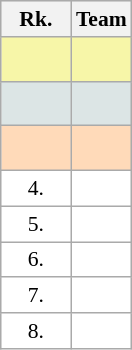<table class="wikitable" style="border:1px solid #AAAAAA;font-size:90%">
<tr bgcolor="#E4E4E4">
<th style="border-bottom:1px solid #AAAAAA" width=40>Rk.</th>
<th style="border-bottom:1px solid #AAAAAA">Team</th>
</tr>
<tr bgcolor="#F7F6A8">
<td align="center" style="height:23px"></td>
<td></td>
</tr>
<tr bgcolor="#DCE5E5">
<td align="center" style="height:23px"></td>
<td></td>
</tr>
<tr bgcolor="#FFDAB9">
<td align="center" style="height:23px"></td>
<td></td>
</tr>
<tr style="background:#ffffff;">
<td align="center">4.</td>
<td></td>
</tr>
<tr style="background:#ffffff;">
<td align="center">5.</td>
<td></td>
</tr>
<tr style="background:#ffffff;">
<td align="center">6.</td>
<td></td>
</tr>
<tr style="background:#ffffff;">
<td align="center">7.</td>
<td></td>
</tr>
<tr style="background:#ffffff;">
<td align="center">8.</td>
<td></td>
</tr>
</table>
